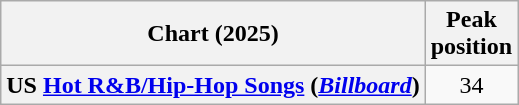<table class="wikitable sortable plainrowheaders" style="text-align:center">
<tr>
<th scope="col">Chart (2025)</th>
<th scope="col">Peak<br>position</th>
</tr>
<tr>
<th scope="row">US <a href='#'>Hot R&B/Hip-Hop Songs</a> (<em><a href='#'>Billboard</a></em>)</th>
<td>34</td>
</tr>
</table>
